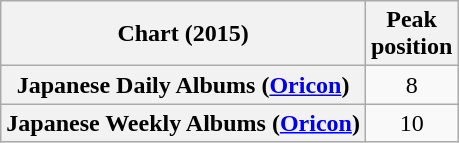<table class="wikitable plainrowheaders">
<tr>
<th>Chart (2015)</th>
<th>Peak<br>position</th>
</tr>
<tr>
<th scope="row">Japanese Daily Albums (<a href='#'>Oricon</a>)</th>
<td style="text-align:center;">8</td>
</tr>
<tr>
<th scope="row">Japanese Weekly Albums (<a href='#'>Oricon</a>)</th>
<td style="text-align:center;">10</td>
</tr>
</table>
